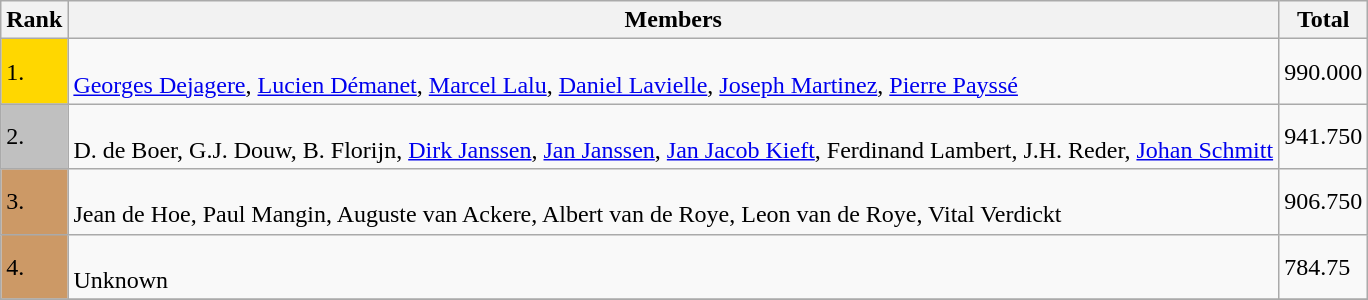<table class="wikitable">
<tr>
<th>Rank</th>
<th>Members</th>
<th>Total</th>
</tr>
<tr>
<td bgcolor="gold">1.</td>
<td><br><a href='#'>Georges Dejagere</a>, <a href='#'>Lucien Démanet</a>, <a href='#'>Marcel Lalu</a>, <a href='#'>Daniel Lavielle</a>, <a href='#'>Joseph Martinez</a>, <a href='#'>Pierre Payssé</a></td>
<td>990.000</td>
</tr>
<tr>
<td bgcolor="silver">2.</td>
<td><br>D. de Boer, G.J. Douw, B. Florijn, <a href='#'>Dirk Janssen</a>, <a href='#'>Jan Janssen</a>, <a href='#'>Jan Jacob Kieft</a>, Ferdinand Lambert, J.H. Reder, <a href='#'>Johan Schmitt</a></td>
<td>941.750</td>
</tr>
<tr>
<td bgcolor="#cc9966">3.</td>
<td><br>Jean de Hoe, Paul Mangin, Auguste van Ackere, Albert van de Roye, Leon van de Roye, Vital Verdickt</td>
<td>906.750</td>
</tr>
<tr>
<td bgcolor="#cc9966">4.</td>
<td><br>Unknown</td>
<td>784.75</td>
</tr>
<tr>
</tr>
</table>
